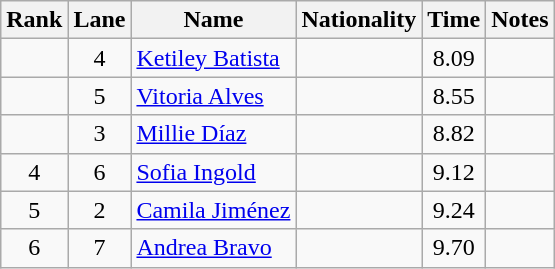<table class="wikitable sortable" style="text-align:center">
<tr>
<th>Rank</th>
<th>Lane</th>
<th>Name</th>
<th>Nationality</th>
<th>Time</th>
<th>Notes</th>
</tr>
<tr>
<td></td>
<td>4</td>
<td align=left><a href='#'>Ketiley Batista</a></td>
<td align=left></td>
<td>8.09</td>
<td></td>
</tr>
<tr>
<td></td>
<td>5</td>
<td align=left><a href='#'>Vitoria Alves</a></td>
<td align=left></td>
<td>8.55</td>
<td></td>
</tr>
<tr>
<td></td>
<td>3</td>
<td align=left><a href='#'>Millie Díaz</a></td>
<td align=left></td>
<td>8.82</td>
<td></td>
</tr>
<tr>
<td>4</td>
<td>6</td>
<td align=left><a href='#'>Sofia Ingold</a></td>
<td align=left></td>
<td>9.12</td>
<td></td>
</tr>
<tr>
<td>5</td>
<td>2</td>
<td align=left><a href='#'>Camila Jiménez</a></td>
<td align=left></td>
<td>9.24</td>
<td></td>
</tr>
<tr>
<td>6</td>
<td>7</td>
<td align=left><a href='#'>Andrea Bravo</a></td>
<td align=left></td>
<td>9.70</td>
<td></td>
</tr>
</table>
